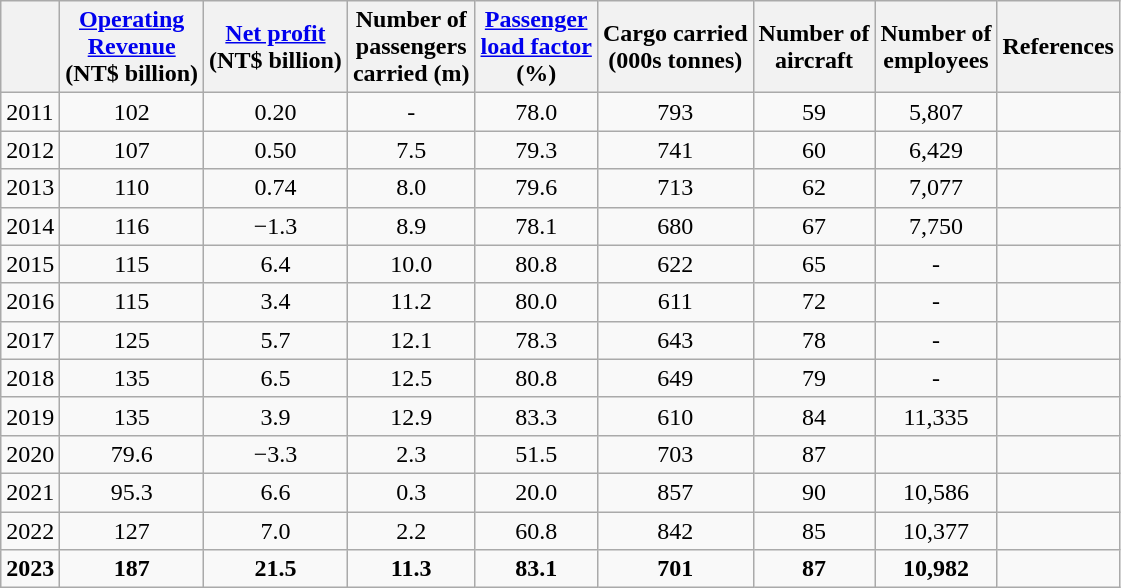<table class="wikitable" style="text-align:center; ">
<tr>
<th></th>
<th><a href='#'>Operating<br>Revenue</a><br>(NT$ billion)</th>
<th><a href='#'>Net profit</a><br>(NT$ billion)</th>
<th>Number of<br>passengers<br>carried (m)</th>
<th><a href='#'>Passenger<br>load factor</a><br>(%)</th>
<th>Cargo carried<br>(000s tonnes)</th>
<th>Number of<br>aircraft</th>
<th>Number of<br>employees</th>
<th>References</th>
</tr>
<tr>
<td align="left">2011</td>
<td>102</td>
<td>0.20</td>
<td>-</td>
<td>78.0</td>
<td>793</td>
<td>59</td>
<td>5,807</td>
<td></td>
</tr>
<tr>
<td align="left">2012</td>
<td>107</td>
<td>0.50</td>
<td>7.5</td>
<td>79.3</td>
<td>741</td>
<td>60</td>
<td>6,429</td>
<td></td>
</tr>
<tr>
<td align="left">2013</td>
<td>110</td>
<td>0.74</td>
<td>8.0</td>
<td>79.6</td>
<td>713</td>
<td>62</td>
<td>7,077</td>
<td></td>
</tr>
<tr>
<td align="left">2014</td>
<td>116</td>
<td><span>−1.3</span></td>
<td>8.9</td>
<td>78.1</td>
<td>680</td>
<td>67</td>
<td>7,750</td>
<td></td>
</tr>
<tr>
<td align="left">2015</td>
<td>115</td>
<td>6.4</td>
<td>10.0</td>
<td>80.8</td>
<td>622</td>
<td>65</td>
<td>-</td>
<td></td>
</tr>
<tr>
<td align="left">2016</td>
<td>115</td>
<td>3.4</td>
<td>11.2</td>
<td>80.0</td>
<td>611</td>
<td>72</td>
<td>-</td>
<td></td>
</tr>
<tr>
<td align="left">2017</td>
<td>125</td>
<td>5.7</td>
<td>12.1</td>
<td>78.3</td>
<td>643</td>
<td>78</td>
<td>-</td>
<td></td>
</tr>
<tr>
<td align="left">2018</td>
<td>135</td>
<td>6.5</td>
<td>12.5</td>
<td>80.8</td>
<td>649</td>
<td>79</td>
<td>-</td>
<td></td>
</tr>
<tr>
<td>2019</td>
<td>135</td>
<td>3.9</td>
<td>12.9</td>
<td>83.3</td>
<td>610</td>
<td>84</td>
<td>11,335</td>
<td></td>
</tr>
<tr>
<td>2020</td>
<td>79.6</td>
<td><span>−3.3</span></td>
<td>2.3</td>
<td>51.5</td>
<td>703</td>
<td>87</td>
<td></td>
<td></td>
</tr>
<tr>
<td>2021</td>
<td>95.3</td>
<td>6.6</td>
<td>0.3</td>
<td>20.0</td>
<td>857</td>
<td>90</td>
<td>10,586</td>
<td></td>
</tr>
<tr>
<td>2022</td>
<td>127</td>
<td>7.0</td>
<td>2.2</td>
<td>60.8</td>
<td>842</td>
<td>85</td>
<td>10,377</td>
<td></td>
</tr>
<tr>
<td><strong>2023</strong></td>
<td><strong>187</strong></td>
<td><strong>21.5</strong></td>
<td><strong>11.3</strong></td>
<td><strong>83.1</strong></td>
<td><strong>701</strong></td>
<td><strong>87</strong></td>
<td><strong>10,982</strong></td>
<td></td>
</tr>
</table>
